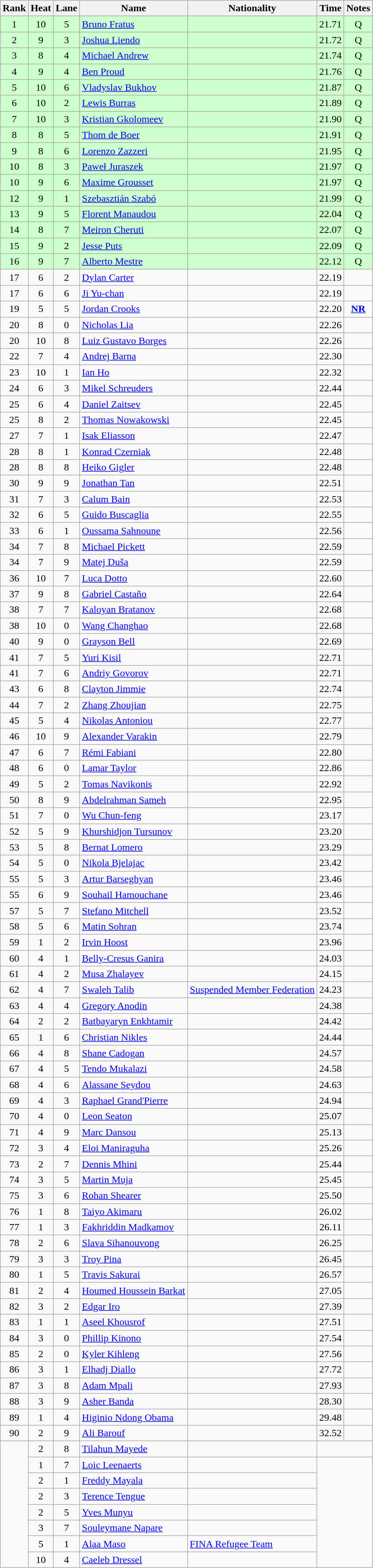<table class="wikitable sortable" style="text-align:center">
<tr>
<th>Rank</th>
<th>Heat</th>
<th>Lane</th>
<th>Name</th>
<th>Nationality</th>
<th>Time</th>
<th>Notes</th>
</tr>
<tr bgcolor=ccffcc>
<td>1</td>
<td>10</td>
<td>5</td>
<td align=left><a href='#'>Bruno Fratus</a></td>
<td align=left></td>
<td>21.71</td>
<td>Q</td>
</tr>
<tr bgcolor=ccffcc>
<td>2</td>
<td>9</td>
<td>3</td>
<td align=left><a href='#'>Joshua Liendo</a></td>
<td align=left></td>
<td>21.72</td>
<td>Q</td>
</tr>
<tr bgcolor=ccffcc>
<td>3</td>
<td>8</td>
<td>4</td>
<td align=left><a href='#'>Michael Andrew</a></td>
<td align=left></td>
<td>21.74</td>
<td>Q</td>
</tr>
<tr bgcolor=ccffcc>
<td>4</td>
<td>9</td>
<td>4</td>
<td align=left><a href='#'>Ben Proud</a></td>
<td align=left></td>
<td>21.76</td>
<td>Q</td>
</tr>
<tr bgcolor=ccffcc>
<td>5</td>
<td>10</td>
<td>6</td>
<td align=left><a href='#'>Vladyslav Bukhov</a></td>
<td align=left></td>
<td>21.87</td>
<td>Q</td>
</tr>
<tr bgcolor=ccffcc>
<td>6</td>
<td>10</td>
<td>2</td>
<td align=left><a href='#'>Lewis Burras</a></td>
<td align=left></td>
<td>21.89</td>
<td>Q</td>
</tr>
<tr bgcolor=ccffcc>
<td>7</td>
<td>10</td>
<td>3</td>
<td align=left><a href='#'>Kristian Gkolomeev</a></td>
<td align=left></td>
<td>21.90</td>
<td>Q</td>
</tr>
<tr bgcolor=ccffcc>
<td>8</td>
<td>8</td>
<td>5</td>
<td align=left><a href='#'>Thom de Boer</a></td>
<td align=left></td>
<td>21.91</td>
<td>Q</td>
</tr>
<tr bgcolor=ccffcc>
<td>9</td>
<td>8</td>
<td>6</td>
<td align=left><a href='#'>Lorenzo Zazzeri</a></td>
<td align=left></td>
<td>21.95</td>
<td>Q</td>
</tr>
<tr bgcolor=ccffcc>
<td>10</td>
<td>8</td>
<td>3</td>
<td align=left><a href='#'>Paweł Juraszek</a></td>
<td align=left></td>
<td>21.97</td>
<td>Q</td>
</tr>
<tr bgcolor=ccffcc>
<td>10</td>
<td>9</td>
<td>6</td>
<td align=left><a href='#'>Maxime Grousset</a></td>
<td align=left></td>
<td>21.97</td>
<td>Q</td>
</tr>
<tr bgcolor=ccffcc>
<td>12</td>
<td>9</td>
<td>1</td>
<td align=left><a href='#'>Szebasztián Szabó</a></td>
<td align=left></td>
<td>21.99</td>
<td>Q</td>
</tr>
<tr bgcolor=ccffcc>
<td>13</td>
<td>9</td>
<td>5</td>
<td align=left><a href='#'>Florent Manaudou</a></td>
<td align=left></td>
<td>22.04</td>
<td>Q</td>
</tr>
<tr bgcolor=ccffcc>
<td>14</td>
<td>8</td>
<td>7</td>
<td align=left><a href='#'>Meiron Cheruti</a></td>
<td align=left></td>
<td>22.07</td>
<td>Q</td>
</tr>
<tr bgcolor=ccffcc>
<td>15</td>
<td>9</td>
<td>2</td>
<td align=left><a href='#'>Jesse Puts</a></td>
<td align=left></td>
<td>22.09</td>
<td>Q</td>
</tr>
<tr bgcolor=ccffcc>
<td>16</td>
<td>9</td>
<td>7</td>
<td align=left><a href='#'>Alberto Mestre</a></td>
<td align=left></td>
<td>22.12</td>
<td>Q</td>
</tr>
<tr>
<td>17</td>
<td>6</td>
<td>2</td>
<td align=left><a href='#'>Dylan Carter</a></td>
<td align=left></td>
<td>22.19</td>
<td></td>
</tr>
<tr>
<td>17</td>
<td>6</td>
<td>6</td>
<td align=left><a href='#'>Ji Yu-chan</a></td>
<td align=left></td>
<td>22.19</td>
<td></td>
</tr>
<tr>
<td>19</td>
<td>5</td>
<td>5</td>
<td align=left><a href='#'>Jordan Crooks</a></td>
<td align=left></td>
<td>22.20</td>
<td><strong><a href='#'>NR</a></strong></td>
</tr>
<tr>
<td>20</td>
<td>8</td>
<td>0</td>
<td align=left><a href='#'>Nicholas Lia</a></td>
<td align=left></td>
<td>22.26</td>
<td></td>
</tr>
<tr>
<td>20</td>
<td>10</td>
<td>8</td>
<td align=left><a href='#'>Luiz Gustavo Borges</a></td>
<td align=left></td>
<td>22.26</td>
<td></td>
</tr>
<tr>
<td>22</td>
<td>7</td>
<td>4</td>
<td align=left><a href='#'>Andrej Barna</a></td>
<td align=left></td>
<td>22.30</td>
<td></td>
</tr>
<tr>
<td>23</td>
<td>10</td>
<td>1</td>
<td align=left><a href='#'>Ian Ho</a></td>
<td align=left></td>
<td>22.32</td>
<td></td>
</tr>
<tr>
<td>24</td>
<td>6</td>
<td>3</td>
<td align=left><a href='#'>Mikel Schreuders</a></td>
<td align=left></td>
<td>22.44</td>
<td></td>
</tr>
<tr>
<td>25</td>
<td>6</td>
<td>4</td>
<td align=left><a href='#'>Daniel Zaitsev</a></td>
<td align=left></td>
<td>22.45</td>
<td></td>
</tr>
<tr>
<td>25</td>
<td>8</td>
<td>2</td>
<td align=left><a href='#'>Thomas Nowakowski</a></td>
<td align=left></td>
<td>22.45</td>
<td></td>
</tr>
<tr>
<td>27</td>
<td>7</td>
<td>1</td>
<td align=left><a href='#'>Isak Eliasson</a></td>
<td align=left></td>
<td>22.47</td>
<td></td>
</tr>
<tr>
<td>28</td>
<td>8</td>
<td>1</td>
<td align=left><a href='#'>Konrad Czerniak</a></td>
<td align=left></td>
<td>22.48</td>
<td></td>
</tr>
<tr>
<td>28</td>
<td>8</td>
<td>8</td>
<td align=left><a href='#'>Heiko Gigler</a></td>
<td align=left></td>
<td>22.48</td>
<td></td>
</tr>
<tr>
<td>30</td>
<td>9</td>
<td>9</td>
<td align=left><a href='#'>Jonathan Tan</a></td>
<td align=left></td>
<td>22.51</td>
<td></td>
</tr>
<tr>
<td>31</td>
<td>7</td>
<td>3</td>
<td align=left><a href='#'>Calum Bain</a></td>
<td align=left></td>
<td>22.53</td>
<td></td>
</tr>
<tr>
<td>32</td>
<td>6</td>
<td>5</td>
<td align=left><a href='#'>Guido Buscaglia</a></td>
<td align=left></td>
<td>22.55</td>
<td></td>
</tr>
<tr>
<td>33</td>
<td>6</td>
<td>1</td>
<td align=left><a href='#'>Oussama Sahnoune</a></td>
<td align=left></td>
<td>22.56</td>
<td></td>
</tr>
<tr>
<td>34</td>
<td>7</td>
<td>8</td>
<td align=left><a href='#'>Michael Pickett</a></td>
<td align=left></td>
<td>22.59</td>
<td></td>
</tr>
<tr>
<td>34</td>
<td>7</td>
<td>9</td>
<td align=left><a href='#'>Matej Duša</a></td>
<td align=left></td>
<td>22.59</td>
<td></td>
</tr>
<tr>
<td>36</td>
<td>10</td>
<td>7</td>
<td align=left><a href='#'>Luca Dotto</a></td>
<td align=left></td>
<td>22.60</td>
<td></td>
</tr>
<tr>
<td>37</td>
<td>9</td>
<td>8</td>
<td align=left><a href='#'>Gabriel Castaño</a></td>
<td align=left></td>
<td>22.64</td>
<td></td>
</tr>
<tr>
<td>38</td>
<td>7</td>
<td>7</td>
<td align=left><a href='#'>Kaloyan Bratanov</a></td>
<td align=left></td>
<td>22.68</td>
<td></td>
</tr>
<tr>
<td>38</td>
<td>10</td>
<td>0</td>
<td align=left><a href='#'>Wang Changhao</a></td>
<td align=left></td>
<td>22.68</td>
<td></td>
</tr>
<tr>
<td>40</td>
<td>9</td>
<td>0</td>
<td align=left><a href='#'>Grayson Bell</a></td>
<td align=left></td>
<td>22.69</td>
<td></td>
</tr>
<tr>
<td>41</td>
<td>7</td>
<td>5</td>
<td align=left><a href='#'>Yuri Kisil</a></td>
<td align=left></td>
<td>22.71</td>
<td></td>
</tr>
<tr>
<td>41</td>
<td>7</td>
<td>6</td>
<td align=left><a href='#'>Andriy Govorov</a></td>
<td align=left></td>
<td>22.71</td>
<td></td>
</tr>
<tr>
<td>43</td>
<td>6</td>
<td>8</td>
<td align=left><a href='#'>Clayton Jimmie</a></td>
<td align=left></td>
<td>22.74</td>
<td></td>
</tr>
<tr>
<td>44</td>
<td>7</td>
<td>2</td>
<td align=left><a href='#'>Zhang Zhoujian</a></td>
<td align=left></td>
<td>22.75</td>
<td></td>
</tr>
<tr>
<td>45</td>
<td>5</td>
<td>4</td>
<td align=left><a href='#'>Nikolas Antoniou</a></td>
<td align=left></td>
<td>22.77</td>
<td></td>
</tr>
<tr>
<td>46</td>
<td>10</td>
<td>9</td>
<td align=left><a href='#'>Alexander Varakin</a></td>
<td align="left"></td>
<td>22.79</td>
<td></td>
</tr>
<tr>
<td>47</td>
<td>6</td>
<td>7</td>
<td align=left><a href='#'>Rémi Fabiani</a></td>
<td align=left></td>
<td>22.80</td>
<td></td>
</tr>
<tr>
<td>48</td>
<td>6</td>
<td>0</td>
<td align=left><a href='#'>Lamar Taylor</a></td>
<td align=left></td>
<td>22.86</td>
<td></td>
</tr>
<tr>
<td>49</td>
<td>5</td>
<td>2</td>
<td align=left><a href='#'>Tomas Navikonis</a></td>
<td align=left></td>
<td>22.92</td>
<td></td>
</tr>
<tr>
<td>50</td>
<td>8</td>
<td>9</td>
<td align=left><a href='#'>Abdelrahman Sameh</a></td>
<td align=left></td>
<td>22.95</td>
<td></td>
</tr>
<tr>
<td>51</td>
<td>7</td>
<td>0</td>
<td align=left><a href='#'>Wu Chun-feng</a></td>
<td align=left></td>
<td>23.17</td>
<td></td>
</tr>
<tr>
<td>52</td>
<td>5</td>
<td>9</td>
<td align=left><a href='#'>Khurshidjon Tursunov</a></td>
<td align=left></td>
<td>23.20</td>
<td></td>
</tr>
<tr>
<td>53</td>
<td>5</td>
<td>8</td>
<td align=left><a href='#'>Bernat Lomero</a></td>
<td align=left></td>
<td>23.29</td>
<td></td>
</tr>
<tr>
<td>54</td>
<td>5</td>
<td>0</td>
<td align=left><a href='#'>Nikola Bjelajac</a></td>
<td align=left></td>
<td>23.42</td>
<td></td>
</tr>
<tr>
<td>55</td>
<td>5</td>
<td>3</td>
<td align=left><a href='#'>Artur Barseghyan</a></td>
<td align=left></td>
<td>23.46</td>
<td></td>
</tr>
<tr>
<td>55</td>
<td>6</td>
<td>9</td>
<td align=left><a href='#'>Souhail Hamouchane</a></td>
<td align=left></td>
<td>23.46</td>
<td></td>
</tr>
<tr>
<td>57</td>
<td>5</td>
<td>7</td>
<td align=left><a href='#'>Stefano Mitchell</a></td>
<td align=left></td>
<td>23.52</td>
<td></td>
</tr>
<tr>
<td>58</td>
<td>5</td>
<td>6</td>
<td align=left><a href='#'>Matin Sohran</a></td>
<td align=left></td>
<td>23.74</td>
<td></td>
</tr>
<tr>
<td>59</td>
<td>1</td>
<td>2</td>
<td align=left><a href='#'>Irvin Hoost</a></td>
<td align=left></td>
<td>23.96</td>
<td></td>
</tr>
<tr>
<td>60</td>
<td>4</td>
<td>1</td>
<td align=left><a href='#'>Belly-Cresus Ganira</a></td>
<td align="left"></td>
<td>24.03</td>
<td></td>
</tr>
<tr>
<td>61</td>
<td>4</td>
<td>2</td>
<td align=left><a href='#'>Musa Zhalayev</a></td>
<td align=left></td>
<td>24.15</td>
<td></td>
</tr>
<tr>
<td>62</td>
<td>4</td>
<td>7</td>
<td align=left><a href='#'>Swaleh Talib</a></td>
<td align=left><a href='#'>Suspended Member Federation</a></td>
<td>24.23</td>
<td></td>
</tr>
<tr>
<td>63</td>
<td>4</td>
<td>4</td>
<td align=left><a href='#'>Gregory Anodin</a></td>
<td align=left></td>
<td>24.38</td>
<td></td>
</tr>
<tr>
<td>64</td>
<td>2</td>
<td>2</td>
<td align=left><a href='#'>Batbayaryn Enkhtamir</a></td>
<td align=left></td>
<td>24.42</td>
<td></td>
</tr>
<tr>
<td>65</td>
<td>1</td>
<td>6</td>
<td align=left><a href='#'>Christian Nikles</a></td>
<td align=left></td>
<td>24.44</td>
<td></td>
</tr>
<tr>
<td>66</td>
<td>4</td>
<td>8</td>
<td align=left><a href='#'>Shane Cadogan</a></td>
<td align=left></td>
<td>24.57</td>
<td></td>
</tr>
<tr>
<td>67</td>
<td>4</td>
<td>5</td>
<td align=left><a href='#'>Tendo Mukalazi</a></td>
<td align=left></td>
<td>24.58</td>
<td></td>
</tr>
<tr>
<td>68</td>
<td>4</td>
<td>6</td>
<td align=left><a href='#'>Alassane Seydou</a></td>
<td align=left></td>
<td>24.63</td>
<td></td>
</tr>
<tr>
<td>69</td>
<td>4</td>
<td>3</td>
<td align=left><a href='#'>Raphael Grand'Pierre</a></td>
<td align=left></td>
<td>24.94</td>
<td></td>
</tr>
<tr>
<td>70</td>
<td>4</td>
<td>0</td>
<td align=left><a href='#'>Leon Seaton</a></td>
<td align=left></td>
<td>25.07</td>
<td></td>
</tr>
<tr>
<td>71</td>
<td>4</td>
<td>9</td>
<td align=left><a href='#'>Marc Dansou</a></td>
<td align=left></td>
<td>25.13</td>
<td></td>
</tr>
<tr>
<td>72</td>
<td>3</td>
<td>4</td>
<td align=left><a href='#'>Eloi Maniraguha</a></td>
<td align=left></td>
<td>25.26</td>
<td></td>
</tr>
<tr>
<td>73</td>
<td>2</td>
<td>7</td>
<td align=left><a href='#'>Dennis Mhini</a></td>
<td align=left></td>
<td>25.44</td>
<td></td>
</tr>
<tr>
<td>74</td>
<td>3</td>
<td>5</td>
<td align=left><a href='#'>Martin Muja</a></td>
<td align=left></td>
<td>25.45</td>
<td></td>
</tr>
<tr>
<td>75</td>
<td>3</td>
<td>6</td>
<td align=left><a href='#'>Rohan Shearer</a></td>
<td align=left></td>
<td>25.50</td>
<td></td>
</tr>
<tr>
<td>76</td>
<td>1</td>
<td>8</td>
<td align=left><a href='#'>Taiyo Akimaru</a></td>
<td align=left></td>
<td>26.02</td>
<td></td>
</tr>
<tr>
<td>77</td>
<td>1</td>
<td>3</td>
<td align=left><a href='#'>Fakhriddin Madkamov</a></td>
<td align=left></td>
<td>26.11</td>
<td></td>
</tr>
<tr>
<td>78</td>
<td>2</td>
<td>6</td>
<td align=left><a href='#'>Slava Sihanouvong</a></td>
<td align=left></td>
<td>26.25</td>
<td></td>
</tr>
<tr>
<td>79</td>
<td>3</td>
<td>3</td>
<td align=left><a href='#'>Troy Pina</a></td>
<td align=left></td>
<td>26.45</td>
<td></td>
</tr>
<tr>
<td>80</td>
<td>1</td>
<td>5</td>
<td align=left><a href='#'>Travis Sakurai</a></td>
<td align=left></td>
<td>26.57</td>
<td></td>
</tr>
<tr>
<td>81</td>
<td>2</td>
<td>4</td>
<td align=left><a href='#'>Houmed Houssein Barkat</a></td>
<td align=left></td>
<td>27.05</td>
<td></td>
</tr>
<tr>
<td>82</td>
<td>3</td>
<td>2</td>
<td align=left><a href='#'>Edgar Iro</a></td>
<td align=left></td>
<td>27.39</td>
<td></td>
</tr>
<tr>
<td>83</td>
<td>1</td>
<td>1</td>
<td align=left><a href='#'>Aseel Khousrof</a></td>
<td align=left></td>
<td>27.51</td>
<td></td>
</tr>
<tr>
<td>84</td>
<td>3</td>
<td>0</td>
<td align=left><a href='#'>Phillip Kinono</a></td>
<td align=left></td>
<td>27.54</td>
<td></td>
</tr>
<tr>
<td>85</td>
<td>2</td>
<td>0</td>
<td align=left><a href='#'>Kyler Kihleng</a></td>
<td align=left></td>
<td>27.56</td>
<td></td>
</tr>
<tr>
<td>86</td>
<td>3</td>
<td>1</td>
<td align=left><a href='#'>Elhadj Diallo</a></td>
<td align=left></td>
<td>27.72</td>
<td></td>
</tr>
<tr>
<td>87</td>
<td>3</td>
<td>8</td>
<td align=left><a href='#'>Adam Mpali</a></td>
<td align=left></td>
<td>27.93</td>
<td></td>
</tr>
<tr>
<td>88</td>
<td>3</td>
<td>9</td>
<td align=left><a href='#'>Asher Banda</a></td>
<td align=left></td>
<td>28.30</td>
<td></td>
</tr>
<tr>
<td>89</td>
<td>1</td>
<td>4</td>
<td align=left><a href='#'>Higinio Ndong Obama</a></td>
<td align=left></td>
<td>29.48</td>
<td></td>
</tr>
<tr>
<td>90</td>
<td>2</td>
<td>9</td>
<td align=left><a href='#'>Ali Barouf</a></td>
<td align=left></td>
<td>32.52</td>
<td></td>
</tr>
<tr>
<td rowspan=8></td>
<td>2</td>
<td>8</td>
<td align=left><a href='#'>Tilahun Mayede</a></td>
<td align=left></td>
<td colspan=2></td>
</tr>
<tr>
<td>1</td>
<td>7</td>
<td align=left><a href='#'>Loic Leenaerts</a></td>
<td align=left></td>
<td colspan=2 rowspan=7></td>
</tr>
<tr>
<td>2</td>
<td>1</td>
<td align=left><a href='#'>Freddy Mayala</a></td>
<td align=left></td>
</tr>
<tr>
<td>2</td>
<td>3</td>
<td align=left><a href='#'>Terence Tengue</a></td>
<td align=left></td>
</tr>
<tr>
<td>2</td>
<td>5</td>
<td align=left><a href='#'>Yves Munyu</a></td>
<td align=left></td>
</tr>
<tr>
<td>3</td>
<td>7</td>
<td align=left><a href='#'>Souleymane Napare</a></td>
<td align=left></td>
</tr>
<tr>
<td>5</td>
<td>1</td>
<td align=left><a href='#'>Alaa Maso</a></td>
<td align=left><a href='#'>FINA Refugee Team</a></td>
</tr>
<tr>
<td>10</td>
<td>4</td>
<td align=left><a href='#'>Caeleb Dressel</a></td>
<td align=left></td>
</tr>
</table>
